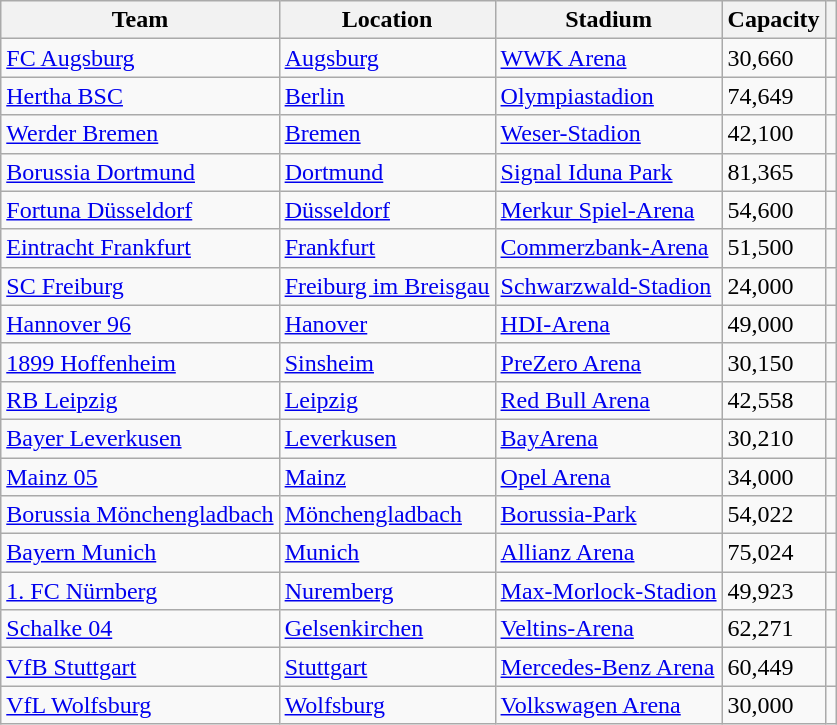<table class="wikitable sortable" style="text-align:left;">
<tr>
<th>Team</th>
<th>Location</th>
<th>Stadium</th>
<th>Capacity</th>
<th class="unsortable"></th>
</tr>
<tr>
<td data-sort-value="Augsburg"><a href='#'>FC Augsburg</a></td>
<td><a href='#'>Augsburg</a></td>
<td><a href='#'>WWK Arena</a></td>
<td>30,660</td>
<td style="text-align:center"></td>
</tr>
<tr>
<td data-sort-value="Berlin"><a href='#'>Hertha BSC</a></td>
<td><a href='#'>Berlin</a></td>
<td><a href='#'>Olympiastadion</a></td>
<td>74,649</td>
<td style="text-align:center"></td>
</tr>
<tr>
<td data-sort-value="Bremen"><a href='#'>Werder Bremen</a></td>
<td><a href='#'>Bremen</a></td>
<td><a href='#'>Weser-Stadion</a></td>
<td>42,100</td>
<td style="text-align:center"></td>
</tr>
<tr>
<td data-sort-value="Dortmund"><a href='#'>Borussia Dortmund</a></td>
<td><a href='#'>Dortmund</a></td>
<td><a href='#'>Signal Iduna Park</a></td>
<td>81,365</td>
<td style="text-align:center"></td>
</tr>
<tr>
<td data-sort-value="Dusseldorf"><a href='#'>Fortuna Düsseldorf</a></td>
<td><a href='#'>Düsseldorf</a></td>
<td><a href='#'>Merkur Spiel-Arena</a></td>
<td>54,600</td>
<td style="text-align:center"></td>
</tr>
<tr>
<td data-sort-value="Frankfurt"><a href='#'>Eintracht Frankfurt</a></td>
<td><a href='#'>Frankfurt</a></td>
<td><a href='#'>Commerzbank-Arena</a></td>
<td>51,500</td>
<td style="text-align:center"></td>
</tr>
<tr>
<td data-sort-value="Freiburg"><a href='#'>SC Freiburg</a></td>
<td><a href='#'>Freiburg im Breisgau</a></td>
<td><a href='#'>Schwarzwald-Stadion</a></td>
<td>24,000</td>
<td style="text-align:center"></td>
</tr>
<tr>
<td data-sort-value="Hannover"><a href='#'>Hannover 96</a></td>
<td><a href='#'>Hanover</a></td>
<td><a href='#'>HDI-Arena</a></td>
<td>49,000</td>
<td style="text-align:center"></td>
</tr>
<tr>
<td data-sort-value="Hoffenheim"><a href='#'>1899 Hoffenheim</a></td>
<td><a href='#'>Sinsheim</a></td>
<td><a href='#'>PreZero Arena</a></td>
<td>30,150</td>
<td style="text-align:center"></td>
</tr>
<tr>
<td data-sort-value="Leipzig"><a href='#'>RB Leipzig</a></td>
<td><a href='#'>Leipzig</a></td>
<td><a href='#'>Red Bull Arena</a></td>
<td>42,558</td>
<td style="text-align:center"></td>
</tr>
<tr>
<td data-sort-value="Leverkusen"><a href='#'>Bayer Leverkusen</a></td>
<td><a href='#'>Leverkusen</a></td>
<td><a href='#'>BayArena</a></td>
<td>30,210</td>
<td style="text-align:center"></td>
</tr>
<tr>
<td data-sort-value="Mainz"><a href='#'>Mainz 05</a></td>
<td><a href='#'>Mainz</a></td>
<td><a href='#'>Opel Arena</a></td>
<td>34,000</td>
<td style="text-align:center"></td>
</tr>
<tr>
<td data-sort-value="Monchengladbach"><a href='#'>Borussia Mönchengladbach</a></td>
<td><a href='#'>Mönchengladbach</a></td>
<td><a href='#'>Borussia-Park</a></td>
<td>54,022</td>
<td style="text-align:center"></td>
</tr>
<tr>
<td data-sort-value="Munich"><a href='#'>Bayern Munich</a></td>
<td><a href='#'>Munich</a></td>
<td><a href='#'>Allianz Arena</a></td>
<td>75,024</td>
<td style="text-align:center"></td>
</tr>
<tr>
<td data-sort-value="Nurnberg"><a href='#'>1. FC Nürnberg</a></td>
<td><a href='#'>Nuremberg</a></td>
<td><a href='#'>Max-Morlock-Stadion</a></td>
<td>49,923</td>
<td style="text-align:center"></td>
</tr>
<tr>
<td data-sort-value="Schalke"><a href='#'>Schalke 04</a></td>
<td><a href='#'>Gelsenkirchen</a></td>
<td><a href='#'>Veltins-Arena</a></td>
<td>62,271</td>
<td style="text-align:center"></td>
</tr>
<tr>
<td data-sort-value="Stuttgart"><a href='#'>VfB Stuttgart</a></td>
<td><a href='#'>Stuttgart</a></td>
<td><a href='#'>Mercedes-Benz Arena</a></td>
<td>60,449</td>
<td style="text-align:center"></td>
</tr>
<tr>
<td data-sort-value="Wolfsburg"><a href='#'>VfL Wolfsburg</a></td>
<td><a href='#'>Wolfsburg</a></td>
<td><a href='#'>Volkswagen Arena</a></td>
<td>30,000</td>
<td style="text-align:center"></td>
</tr>
</table>
